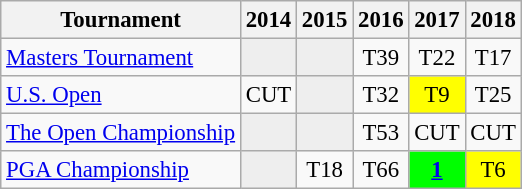<table class="wikitable" style="font-size:95%;text-align:center;">
<tr>
<th>Tournament</th>
<th>2014</th>
<th>2015</th>
<th>2016</th>
<th>2017</th>
<th>2018</th>
</tr>
<tr>
<td align=left><a href='#'>Masters Tournament</a></td>
<td style="background:#eeeeee;"></td>
<td style="background:#eeeeee;"></td>
<td>T39</td>
<td>T22</td>
<td>T17</td>
</tr>
<tr>
<td align=left><a href='#'>U.S. Open</a></td>
<td>CUT</td>
<td style="background:#eeeeee;"></td>
<td>T32</td>
<td style="background:yellow;">T9</td>
<td>T25</td>
</tr>
<tr>
<td align=left><a href='#'>The Open Championship</a></td>
<td style="background:#eeeeee;"></td>
<td style="background:#eeeeee;"></td>
<td>T53</td>
<td>CUT</td>
<td>CUT</td>
</tr>
<tr>
<td align=left><a href='#'>PGA Championship</a></td>
<td style="background:#eeeeee;"></td>
<td>T18</td>
<td>T66</td>
<td style="background:lime;"><strong><a href='#'>1</a></strong></td>
<td style="background:yellow;">T6</td>
</tr>
</table>
